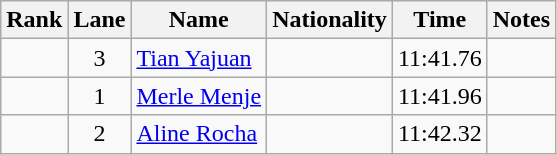<table class="wikitable sortable" style="text-align:center">
<tr>
<th>Rank</th>
<th>Lane</th>
<th>Name</th>
<th>Nationality</th>
<th>Time</th>
<th>Notes</th>
</tr>
<tr>
<td></td>
<td>3</td>
<td align=left><a href='#'>Tian Yajuan</a></td>
<td align=left></td>
<td>11:41.76</td>
<td></td>
</tr>
<tr>
<td></td>
<td>1</td>
<td align=left><a href='#'>Merle Menje</a></td>
<td align=left></td>
<td>11:41.96</td>
<td></td>
</tr>
<tr>
<td></td>
<td>2</td>
<td align=left><a href='#'>Aline Rocha</a></td>
<td align=left></td>
<td>11:42.32</td>
<td></td>
</tr>
</table>
